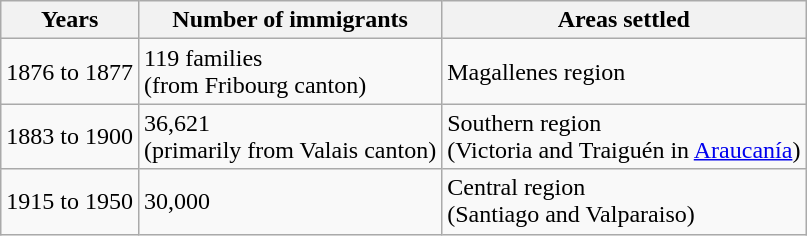<table class="wikitable">
<tr>
<th>Years</th>
<th>Number of immigrants</th>
<th>Areas settled</th>
</tr>
<tr>
<td>1876 to 1877</td>
<td>119 families<br>(from Fribourg canton)</td>
<td>Magallenes region</td>
</tr>
<tr>
<td>1883 to 1900</td>
<td>36,621<br>(primarily from Valais canton)</td>
<td>Southern region<br>(Victoria and Traiguén in <a href='#'>Araucanía</a>)</td>
</tr>
<tr>
<td>1915 to 1950</td>
<td>30,000</td>
<td>Central region<br>(Santiago and Valparaiso)</td>
</tr>
</table>
